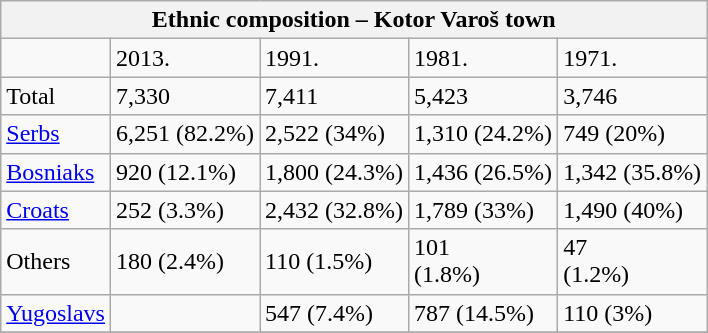<table class="wikitable">
<tr>
<th colspan="8">Ethnic composition – Kotor Varoš town</th>
</tr>
<tr>
<td></td>
<td>2013.</td>
<td>1991.</td>
<td>1981.</td>
<td>1971.</td>
</tr>
<tr>
<td>Total</td>
<td>7,330</td>
<td>7,411</td>
<td>5,423</td>
<td>3,746</td>
</tr>
<tr>
<td><a href='#'>Serbs</a></td>
<td>6,251 (82.2%)</td>
<td>2,522 (34%)</td>
<td>1,310 (24.2%)</td>
<td>749 (20%)</td>
</tr>
<tr>
<td><a href='#'>Bosniaks</a></td>
<td>920 (12.1%)</td>
<td>1,800 (24.3%)</td>
<td>1,436 (26.5%)</td>
<td>1,342 (35.8%)</td>
</tr>
<tr>
<td><a href='#'>Croats</a></td>
<td>252 (3.3%)</td>
<td>2,432 (32.8%)</td>
<td>1,789 (33%)</td>
<td>1,490 (40%)</td>
</tr>
<tr>
<td>Others</td>
<td>180 (2.4%)</td>
<td>110 (1.5%)</td>
<td>101<br>(1.8%)</td>
<td>47<br>(1.2%)</td>
</tr>
<tr>
<td><a href='#'>Yugoslavs</a></td>
<td></td>
<td>547 (7.4%)</td>
<td>787 (14.5%)</td>
<td>110 (3%)</td>
</tr>
<tr>
</tr>
</table>
